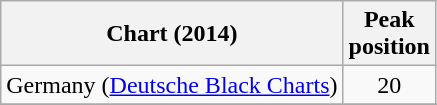<table class="wikitable sortable">
<tr>
<th>Chart (2014)</th>
<th>Peak<br>position</th>
</tr>
<tr>
<td>Germany (<a href='#'>Deutsche Black Charts</a>)</td>
<td align="center">20</td>
</tr>
<tr>
</tr>
<tr>
</tr>
<tr>
</tr>
<tr>
</tr>
<tr>
</tr>
<tr>
</tr>
</table>
